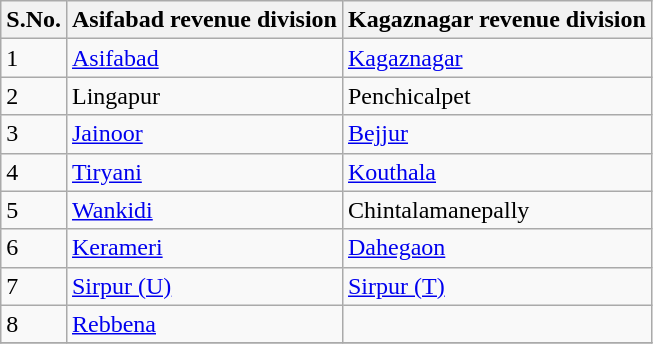<table class="wikitable">
<tr>
<th>S.No.</th>
<th>Asifabad revenue division</th>
<th>Kagaznagar revenue division</th>
</tr>
<tr>
<td>1</td>
<td><a href='#'>Asifabad</a></td>
<td><a href='#'>Kagaznagar</a></td>
</tr>
<tr>
<td>2</td>
<td>Lingapur</td>
<td>Penchicalpet</td>
</tr>
<tr>
<td>3</td>
<td><a href='#'>Jainoor</a></td>
<td><a href='#'>Bejjur</a></td>
</tr>
<tr>
<td>4</td>
<td><a href='#'>Tiryani</a></td>
<td><a href='#'>Kouthala</a></td>
</tr>
<tr>
<td>5</td>
<td><a href='#'>Wankidi</a></td>
<td>Chintalamanepally</td>
</tr>
<tr>
<td>6</td>
<td><a href='#'>Kerameri</a></td>
<td><a href='#'>Dahegaon</a></td>
</tr>
<tr>
<td>7</td>
<td><a href='#'>Sirpur (U)</a></td>
<td><a href='#'>Sirpur (T)</a></td>
</tr>
<tr>
<td>8</td>
<td><a href='#'>Rebbena</a></td>
<td></td>
</tr>
<tr>
</tr>
</table>
